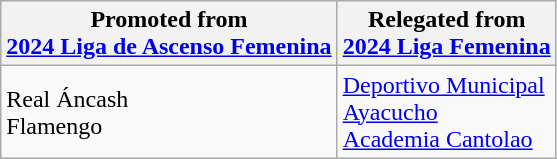<table class="wikitable">
<tr>
<th>Promoted from<br><a href='#'>2024 Liga de Ascenso Femenina</a></th>
<th>Relegated from<br><a href='#'>2024 Liga Femenina</a></th>
</tr>
<tr>
<td> Real Áncash  <br> Flamengo </td>
<td> <a href='#'>Deportivo Municipal</a>  <br> <a href='#'>Ayacucho</a> <br> <a href='#'>Academia Cantolao</a> </td>
</tr>
</table>
